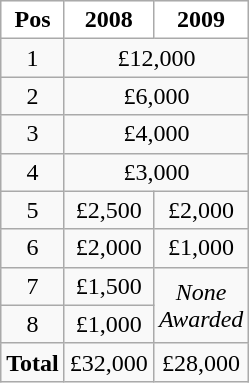<table class="wikitable" style="text-align: center;">
<tr>
<th style="background:#ffffff; color:#000000;">Pos</th>
<th style="background:#ffffff; color:#000000;">2008</th>
<th style="background:#ffffff; color:#000000;">2009</th>
</tr>
<tr>
<td>1</td>
<td colspan=2>£12,000</td>
</tr>
<tr>
<td>2</td>
<td colspan=2>£6,000</td>
</tr>
<tr>
<td>3</td>
<td colspan=2>£4,000</td>
</tr>
<tr>
<td>4</td>
<td colspan=2>£3,000</td>
</tr>
<tr>
<td>5</td>
<td>£2,500</td>
<td>£2,000</td>
</tr>
<tr>
<td>6</td>
<td>£2,000</td>
<td>£1,000</td>
</tr>
<tr>
<td>7</td>
<td>£1,500</td>
<td rowspan=2><em>None<br>Awarded</em></td>
</tr>
<tr>
<td>8</td>
<td>£1,000</td>
</tr>
<tr>
<td><strong>Total</strong></td>
<td style="text-align: center;">£32,000</td>
<td style="text-align: center;">£28,000</td>
</tr>
</table>
